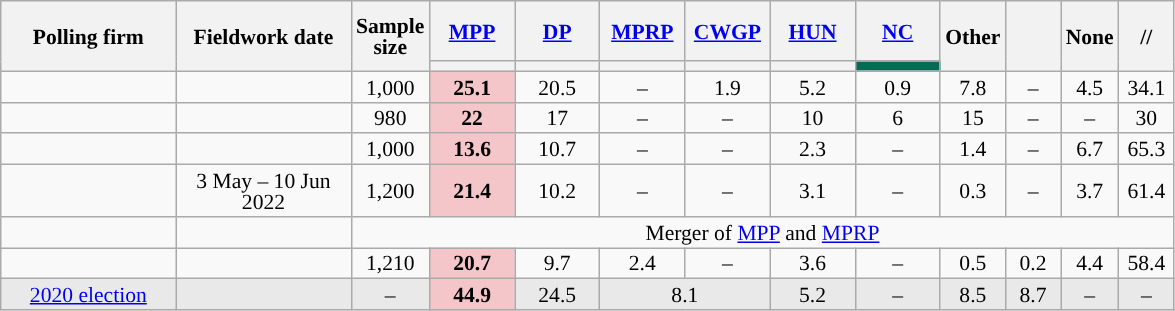<table class="wikitable sortable tpl-blanktable" style="text-align:center;font-size:90%;line-height:14px;">
<tr style="height:40px;">
<th style="width:110px;" rowspan="2">Polling firm</th>
<th style="width:110px;" rowspan="2">Fieldwork date</th>
<th style="width: 35px;" rowspan="2">Sample<br>size</th>
<th class="unsortable" style="width:50px;"><a href='#'>MPP</a></th>
<th class="unsortable" style="width:50px;"><a href='#'>DP</a></th>
<th class="unsortable" style="width:50px;"><a href='#'>MPRP</a></th>
<th class="unsortable" style="width:50px;"><a href='#'>CWGP</a></th>
<th class="unsortable" style="width:50px;"><a href='#'>HUN</a></th>
<th class="unsortable" style="width:50px;"><a href='#'>NC</a></th>
<th rowspan="2" class="unsortable" style="width:30px;">Other</th>
<th class="unsortable" style="width:30px;" rowspan="2"></th>
<th class="unsortable" style="width:30px;" rowspan="2">None</th>
<th class="unsortable" style="width:30px;" rowspan="2">//<br></th>
</tr>
<tr>
<th style="background:"></th>
<th style="background:"></th>
<th style="background:"></th>
<th style="background:"></th>
<th style="background:"></th>
<th style="background:#066B55"></th>
</tr>
<tr>
<td></td>
<td></td>
<td>1,000</td>
<td style="background:#F4C6C9;"><strong>25.1</strong></td>
<td>20.5</td>
<td>–</td>
<td>1.9</td>
<td>5.2</td>
<td>0.9</td>
<td>7.8</td>
<td>–</td>
<td>4.5</td>
<td>34.1</td>
</tr>
<tr>
<td></td>
<td></td>
<td>980</td>
<td style="background:#F4C6C9;"><strong>22</strong></td>
<td>17</td>
<td>–</td>
<td>–</td>
<td>10</td>
<td>6</td>
<td>15</td>
<td>–</td>
<td>–</td>
<td>30</td>
</tr>
<tr>
<td></td>
<td></td>
<td>1,000</td>
<td style="background:#F4C6C9;"><strong>13.6</strong></td>
<td>10.7</td>
<td>–</td>
<td>–</td>
<td>2.3</td>
<td>–</td>
<td>1.4</td>
<td>–</td>
<td>6.7</td>
<td>65.3</td>
</tr>
<tr>
<td></td>
<td data-sort-value="2022-06-10">3 May – 10 Jun 2022</td>
<td>1,200</td>
<td style="background:#F4C6C9;"><strong>21.4</strong></td>
<td>10.2</td>
<td>–</td>
<td>–</td>
<td>3.1</td>
<td>–</td>
<td>0.3</td>
<td>–</td>
<td>3.7</td>
<td>61.4</td>
</tr>
<tr>
<td></td>
<td></td>
<td colspan="11">Merger of <a href='#'>MPP</a> and <a href='#'>MPRP</a></td>
</tr>
<tr>
<td></td>
<td></td>
<td>1,210</td>
<td style="background:#F4C6C9;"><strong>20.7</strong></td>
<td>9.7</td>
<td>2.4</td>
<td>–</td>
<td>3.6</td>
<td>–</td>
<td>0.5</td>
<td>0.2</td>
<td>4.4</td>
<td>58.4</td>
</tr>
<tr style="background:#E9E9E9;">
<td><a href='#'>2020 election</a></td>
<td></td>
<td>–</td>
<td style="background:#F4C6C9;"><strong>44.9</strong></td>
<td>24.5</td>
<td colspan="2">8.1</td>
<td>5.2</td>
<td>–</td>
<td>8.5</td>
<td>8.7</td>
<td>–</td>
<td>–</td>
</tr>
</table>
